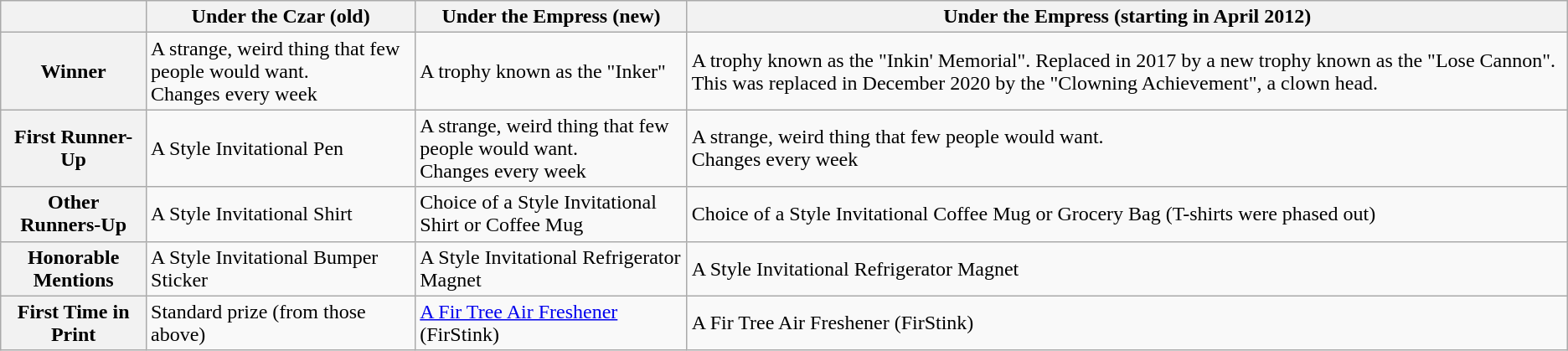<table class="wikitable" border="1">
<tr>
<th> </th>
<th>Under the Czar (old)</th>
<th>Under the Empress (new)</th>
<th>Under the Empress (starting in April 2012)</th>
</tr>
<tr>
<th>Winner</th>
<td>A strange, weird thing that few people would want.<br>Changes every week</td>
<td>A trophy known as the "Inker"</td>
<td>A trophy known as the "Inkin' Memorial".  Replaced in 2017 by a new trophy known as the "Lose Cannon". This was replaced in December 2020 by the "Clowning Achievement", a clown head.</td>
</tr>
<tr>
<th>First Runner-Up</th>
<td>A Style Invitational Pen</td>
<td>A strange, weird thing that few people would want.<br>Changes every week</td>
<td>A strange, weird thing that few people would want.<br>Changes every week</td>
</tr>
<tr>
<th>Other Runners-Up</th>
<td>A Style Invitational Shirt</td>
<td>Choice of a Style Invitational Shirt or Coffee Mug</td>
<td>Choice of a Style Invitational Coffee Mug or Grocery Bag (T-shirts were phased out) </td>
</tr>
<tr>
<th>Honorable Mentions</th>
<td>A Style Invitational Bumper Sticker</td>
<td>A Style Invitational Refrigerator Magnet</td>
<td>A Style Invitational Refrigerator Magnet</td>
</tr>
<tr>
<th>First Time in Print</th>
<td>Standard prize (from those above)</td>
<td><a href='#'>A Fir Tree Air Freshener</a> (FirStink)</td>
<td>A Fir Tree Air Freshener (FirStink)</td>
</tr>
</table>
